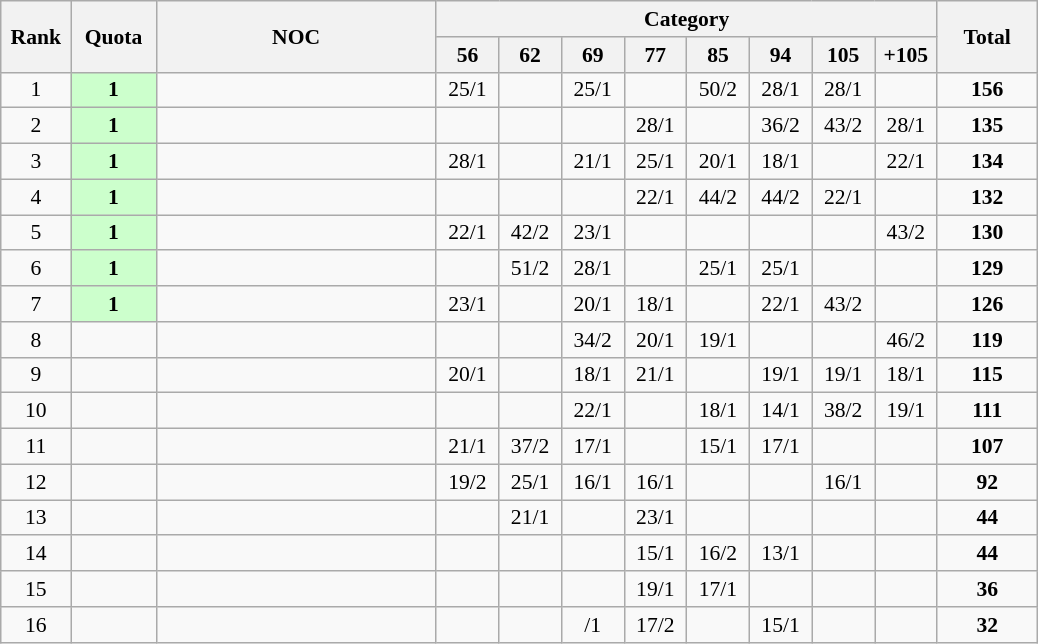<table class="wikitable" style="text-align:center; font-size:90%">
<tr>
<th rowspan=2 width=40>Rank</th>
<th rowspan=2 width=50>Quota</th>
<th rowspan=2 width=180>NOC</th>
<th colspan=8>Category</th>
<th rowspan=2 width=60>Total</th>
</tr>
<tr>
<th width=35>56</th>
<th width=35>62</th>
<th width=35>69</th>
<th width=35>77</th>
<th width=35>85</th>
<th width=35>94</th>
<th width=35>105</th>
<th width=35>+105</th>
</tr>
<tr>
<td>1</td>
<td bgcolor=#ccffcc><strong>1</strong></td>
<td align=left></td>
<td>25/1</td>
<td></td>
<td>25/1</td>
<td></td>
<td>50/2</td>
<td>28/1</td>
<td>28/1</td>
<td></td>
<td><strong>156</strong></td>
</tr>
<tr>
<td>2</td>
<td bgcolor=#ccffcc><strong>1</strong></td>
<td align=left></td>
<td></td>
<td></td>
<td></td>
<td>28/1</td>
<td></td>
<td>36/2</td>
<td>43/2</td>
<td>28/1</td>
<td><strong>135</strong></td>
</tr>
<tr>
<td>3</td>
<td bgcolor=#ccffcc><strong>1</strong></td>
<td align=left></td>
<td>28/1</td>
<td></td>
<td>21/1</td>
<td>25/1</td>
<td>20/1</td>
<td>18/1</td>
<td></td>
<td>22/1</td>
<td><strong>134</strong></td>
</tr>
<tr>
<td>4</td>
<td bgcolor=#ccffcc><strong>1</strong></td>
<td align=left></td>
<td></td>
<td></td>
<td></td>
<td>22/1</td>
<td>44/2</td>
<td>44/2</td>
<td>22/1</td>
<td></td>
<td><strong>132</strong></td>
</tr>
<tr>
<td>5</td>
<td bgcolor=#ccffcc><strong>1</strong></td>
<td align=left></td>
<td>22/1</td>
<td>42/2</td>
<td>23/1</td>
<td></td>
<td></td>
<td></td>
<td></td>
<td>43/2</td>
<td><strong>130</strong></td>
</tr>
<tr>
<td>6</td>
<td bgcolor=#ccffcc><strong>1</strong></td>
<td align=left></td>
<td></td>
<td>51/2</td>
<td>28/1</td>
<td></td>
<td>25/1</td>
<td>25/1</td>
<td></td>
<td></td>
<td><strong>129</strong></td>
</tr>
<tr>
<td>7</td>
<td bgcolor=#ccffcc><strong>1</strong></td>
<td align=left></td>
<td>23/1</td>
<td></td>
<td>20/1</td>
<td>18/1</td>
<td></td>
<td>22/1</td>
<td>43/2</td>
<td></td>
<td><strong>126</strong></td>
</tr>
<tr>
<td>8</td>
<td></td>
<td align=left></td>
<td></td>
<td></td>
<td>34/2</td>
<td>20/1</td>
<td>19/1</td>
<td></td>
<td></td>
<td>46/2</td>
<td><strong>119</strong></td>
</tr>
<tr>
<td>9</td>
<td></td>
<td align=left></td>
<td>20/1</td>
<td></td>
<td>18/1</td>
<td>21/1</td>
<td></td>
<td>19/1</td>
<td>19/1</td>
<td>18/1</td>
<td><strong>115</strong></td>
</tr>
<tr>
<td>10</td>
<td></td>
<td align=left></td>
<td></td>
<td></td>
<td>22/1</td>
<td></td>
<td>18/1</td>
<td>14/1</td>
<td>38/2</td>
<td>19/1</td>
<td><strong>111</strong></td>
</tr>
<tr>
<td>11</td>
<td></td>
<td align=left></td>
<td>21/1</td>
<td>37/2</td>
<td>17/1</td>
<td></td>
<td>15/1</td>
<td>17/1</td>
<td></td>
<td></td>
<td><strong>107</strong></td>
</tr>
<tr>
<td>12</td>
<td></td>
<td align=left></td>
<td>19/2</td>
<td>25/1</td>
<td>16/1</td>
<td>16/1</td>
<td></td>
<td></td>
<td>16/1</td>
<td></td>
<td><strong>92</strong></td>
</tr>
<tr>
<td>13</td>
<td></td>
<td align=left></td>
<td></td>
<td>21/1</td>
<td></td>
<td>23/1</td>
<td></td>
<td></td>
<td></td>
<td></td>
<td><strong>44</strong></td>
</tr>
<tr>
<td>14</td>
<td></td>
<td align=left></td>
<td></td>
<td></td>
<td></td>
<td>15/1</td>
<td>16/2</td>
<td>13/1</td>
<td></td>
<td></td>
<td><strong>44</strong></td>
</tr>
<tr>
<td>15</td>
<td></td>
<td align=left></td>
<td></td>
<td></td>
<td></td>
<td>19/1</td>
<td>17/1</td>
<td></td>
<td></td>
<td></td>
<td><strong>36</strong></td>
</tr>
<tr>
<td>16</td>
<td></td>
<td align=left></td>
<td></td>
<td></td>
<td>/1</td>
<td>17/2</td>
<td></td>
<td>15/1</td>
<td></td>
<td></td>
<td><strong>32</strong></td>
</tr>
</table>
